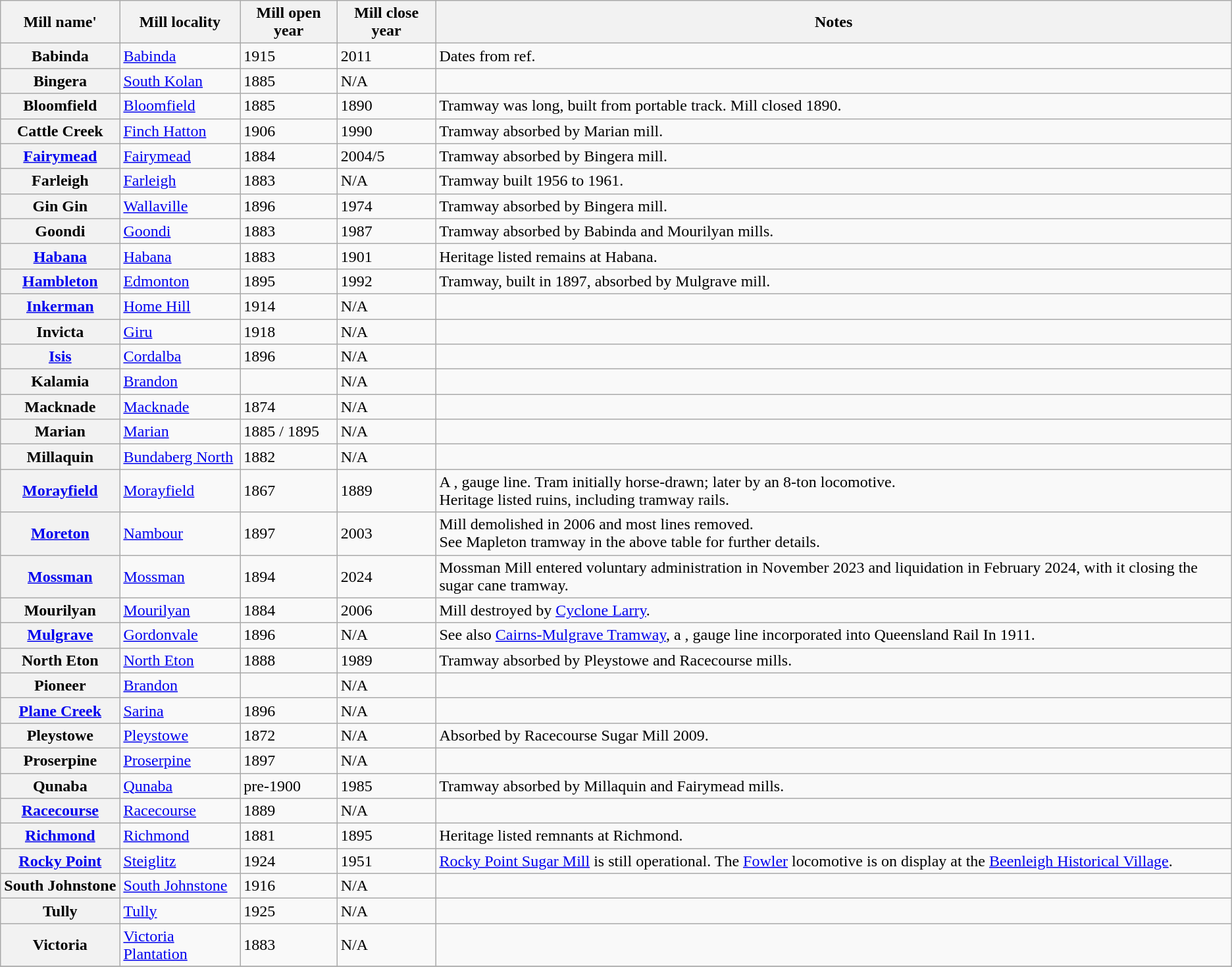<table class="wikitable sortable">
<tr>
<th scope="col">Mill name'</th>
<th scope="col">Mill locality</th>
<th scope="col">Mill open year</th>
<th scope="col">Mill close year</th>
<th scope="col">Notes</th>
</tr>
<tr>
<th style="vertical-align:centre; white-space:nowrap;">Babinda</th>
<td><a href='#'>Babinda</a></td>
<td>1915</td>
<td>2011</td>
<td>Dates from ref.</td>
</tr>
<tr>
<th style="vertical-align:centre; white-space:nowrap;">Bingera</th>
<td><a href='#'>South Kolan</a></td>
<td>1885</td>
<td>N/A</td>
<td></td>
</tr>
<tr>
<th style="vertical-align:centre; white-space:nowrap;">Bloomfield</th>
<td><a href='#'>Bloomfield</a></td>
<td>1885</td>
<td>1890</td>
<td>Tramway was  long, built from portable track. Mill closed 1890.</td>
</tr>
<tr>
<th style="vertical-align:centre; white-space:nowrap;">Cattle Creek</th>
<td><a href='#'>Finch Hatton</a></td>
<td>1906</td>
<td>1990</td>
<td>Tramway absorbed by Marian mill.</td>
</tr>
<tr>
<th style="vertical-align:centre; white-space:nowrap;"><a href='#'>Fairymead</a></th>
<td><a href='#'>Fairymead</a></td>
<td>1884</td>
<td>2004/5</td>
<td>Tramway absorbed by Bingera mill.</td>
</tr>
<tr>
<th style="vertical-align:centre; white-space:nowrap;">Farleigh</th>
<td><a href='#'>Farleigh</a></td>
<td>1883</td>
<td>N/A</td>
<td>Tramway built 1956 to 1961.</td>
</tr>
<tr>
<th style="vertical-align:centre; white-space:nowrap;">Gin Gin</th>
<td><a href='#'>Wallaville</a></td>
<td>1896</td>
<td>1974</td>
<td>Tramway absorbed by Bingera mill.</td>
</tr>
<tr>
<th style="vertical-align:centre; white-space:nowrap;">Goondi</th>
<td><a href='#'>Goondi</a></td>
<td>1883</td>
<td>1987</td>
<td>Tramway absorbed by Babinda and Mourilyan mills.</td>
</tr>
<tr>
<th style="vertical-align:centre; white-space:nowrap;"><a href='#'>Habana</a></th>
<td><a href='#'>Habana</a></td>
<td>1883</td>
<td>1901</td>
<td>Heritage listed remains at Habana.</td>
</tr>
<tr>
<th style="vertical-align:centre; white-space:nowrap;"><a href='#'>Hambleton</a></th>
<td><a href='#'>Edmonton</a></td>
<td>1895</td>
<td>1992</td>
<td>Tramway, built in 1897, absorbed by Mulgrave mill.</td>
</tr>
<tr>
<th style="vertical-align:centre; white-space:nowrap;"><a href='#'>Inkerman</a></th>
<td><a href='#'>Home Hill</a></td>
<td>1914</td>
<td>N/A</td>
<td></td>
</tr>
<tr>
<th style="vertical-align:centre; white-space:nowrap;">Invicta</th>
<td><a href='#'>Giru</a></td>
<td>1918</td>
<td>N/A</td>
<td></td>
</tr>
<tr>
<th style="vertical-align:centre; white-space:nowrap;"><a href='#'>Isis</a></th>
<td><a href='#'>Cordalba</a></td>
<td>1896</td>
<td>N/A</td>
<td></td>
</tr>
<tr>
<th style="vertical-align:centre; white-space:nowrap;">Kalamia</th>
<td><a href='#'>Brandon</a></td>
<td></td>
<td>N/A</td>
<td></td>
</tr>
<tr>
<th style="vertical-align:centre; white-space:nowrap;">Macknade</th>
<td><a href='#'>Macknade</a></td>
<td>1874</td>
<td>N/A</td>
<td></td>
</tr>
<tr>
<th style="vertical-align:centre; white-space:nowrap;">Marian</th>
<td><a href='#'>Marian</a></td>
<td>1885 / 1895</td>
<td>N/A</td>
<td></td>
</tr>
<tr>
<th style="vertical-align:centre; white-space:nowrap;">Millaquin</th>
<td><a href='#'>Bundaberg North</a></td>
<td>1882</td>
<td>N/A</td>
<td></td>
</tr>
<tr>
<th style="vertical-align:centre; white-space:nowrap;"><a href='#'>Morayfield</a></th>
<td><a href='#'>Morayfield</a></td>
<td>1867</td>
<td>1889</td>
<td>A ,  gauge line. Tram initially horse-drawn; later by an 8-ton locomotive. <br> Heritage listed ruins, including tramway rails.</td>
</tr>
<tr>
<th style="vertical-align:centre; white-space:nowrap;"><a href='#'>Moreton</a></th>
<td><a href='#'>Nambour</a></td>
<td>1897</td>
<td>2003</td>
<td>Mill demolished in 2006 and most lines removed. <br> See Mapleton tramway in the above table for further details.</td>
</tr>
<tr>
<th style="vertical-align:centre; white-space:nowrap;"><a href='#'>Mossman</a></th>
<td><a href='#'>Mossman</a></td>
<td>1894</td>
<td>2024</td>
<td>Mossman Mill entered voluntary administration in November 2023 and liquidation in February 2024, with it closing the sugar cane tramway.</td>
</tr>
<tr>
<th style="vertical-align:centre; white-space:nowrap;">Mourilyan</th>
<td><a href='#'>Mourilyan</a></td>
<td>1884</td>
<td>2006</td>
<td>Mill destroyed by <a href='#'>Cyclone Larry</a>.</td>
</tr>
<tr>
<th style="vertical-align:centre; white-space:nowrap;"><a href='#'>Mulgrave</a></th>
<td><a href='#'>Gordonvale</a></td>
<td>1896</td>
<td>N/A</td>
<td>See also <a href='#'>Cairns-Mulgrave Tramway</a>, a ,  gauge line incorporated into Queensland Rail In 1911.</td>
</tr>
<tr>
<th style="vertical-align:centre; white-space:nowrap;">North Eton</th>
<td><a href='#'>North Eton</a></td>
<td>1888</td>
<td>1989</td>
<td>Tramway absorbed by Pleystowe and Racecourse mills.</td>
</tr>
<tr>
<th style="vertical-align:centre; white-space:nowrap;">Pioneer</th>
<td><a href='#'>Brandon</a></td>
<td></td>
<td>N/A</td>
<td></td>
</tr>
<tr>
<th style="vertical-align:centre; white-space:nowrap;"><a href='#'>Plane Creek</a></th>
<td><a href='#'>Sarina</a></td>
<td>1896</td>
<td>N/A</td>
<td></td>
</tr>
<tr>
<th style="vertical-align:centre; white-space:nowrap;">Pleystowe</th>
<td><a href='#'>Pleystowe</a></td>
<td>1872</td>
<td>N/A</td>
<td>Absorbed by Racecourse Sugar Mill 2009.</td>
</tr>
<tr>
<th style="vertical-align:centre; white-space:nowrap;">Proserpine</th>
<td><a href='#'>Proserpine</a></td>
<td>1897</td>
<td>N/A</td>
<td></td>
</tr>
<tr>
<th style="vertical-align:centre; white-space:nowrap;">Qunaba</th>
<td><a href='#'>Qunaba</a></td>
<td>pre-1900</td>
<td>1985</td>
<td>Tramway absorbed by Millaquin and Fairymead mills.</td>
</tr>
<tr>
<th style="vertical-align:centre; white-space:nowrap;"><a href='#'>Racecourse</a></th>
<td><a href='#'>Racecourse</a></td>
<td>1889</td>
<td>N/A</td>
<td></td>
</tr>
<tr>
<th style="vertical-align:centre; white-space:nowrap;"><a href='#'>Richmond</a></th>
<td><a href='#'>Richmond</a></td>
<td>1881</td>
<td>1895</td>
<td>Heritage listed remnants at Richmond.</td>
</tr>
<tr>
<th> <a href='#'>Rocky Point</a></th>
<td><a href='#'>Steiglitz</a></td>
<td>1924</td>
<td>1951</td>
<td><a href='#'>Rocky Point Sugar Mill</a> is still operational. The <a href='#'>Fowler</a> locomotive is on display at the <a href='#'>Beenleigh Historical Village</a>.</td>
</tr>
<tr>
<th style="vertical-align:centre; white-space:nowrap;">South Johnstone</th>
<td><a href='#'>South Johnstone</a></td>
<td>1916</td>
<td>N/A</td>
<td></td>
</tr>
<tr>
<th style="vertical-align:centre; white-space:nowrap;">Tully</th>
<td><a href='#'>Tully</a></td>
<td>1925</td>
<td>N/A</td>
<td></td>
</tr>
<tr>
<th style="vertical-align:centre; white-space:nowrap;">Victoria</th>
<td><a href='#'>Victoria Plantation</a></td>
<td>1883</td>
<td>N/A</td>
<td></td>
</tr>
<tr>
</tr>
</table>
